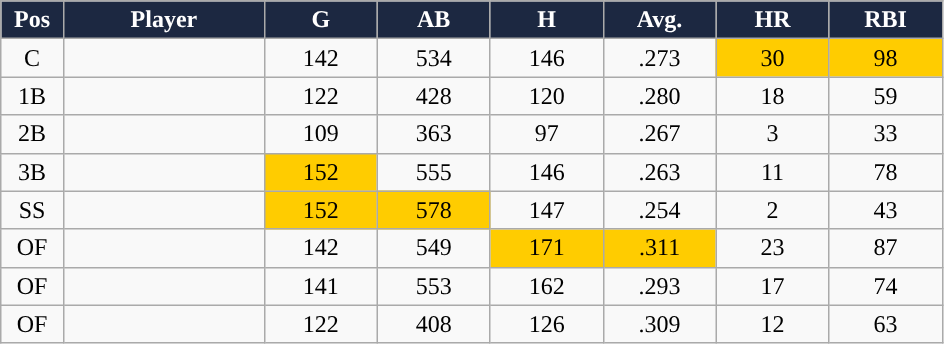<table class="wikitable sortable" style="text-align:center;">
<tr>
<th style="background:#1c2841;color:white;" width="5%">Pos</th>
<th style="background:#1c2841;color:white;" width="16%">Player</th>
<th style="background:#1c2841;color:white;" width="9%">G</th>
<th style="background:#1c2841;color:white;" width="9%">AB</th>
<th style="background:#1c2841;color:white;" width="9%">H</th>
<th style="background:#1c2841;color:white;" width="9%">Avg.</th>
<th style="background:#1c2841;color:white;" width="9%">HR</th>
<th style="background:#1c2841;color:white;" width="9%">RBI</th>
</tr>
<tr align="center">
<td>C</td>
<td></td>
<td>142</td>
<td>534</td>
<td>146</td>
<td>.273</td>
<td style="background:#fc0;">30</td>
<td style="background:#fc0;">98</td>
</tr>
<tr align="center">
<td>1B</td>
<td></td>
<td>122</td>
<td>428</td>
<td>120</td>
<td>.280</td>
<td>18</td>
<td>59</td>
</tr>
<tr align="center">
<td>2B</td>
<td></td>
<td>109</td>
<td>363</td>
<td>97</td>
<td>.267</td>
<td>3</td>
<td>33</td>
</tr>
<tr align="center">
<td>3B</td>
<td></td>
<td style="background:#fc0;">152</td>
<td>555</td>
<td>146</td>
<td>.263</td>
<td>11</td>
<td>78</td>
</tr>
<tr align="center">
<td>SS</td>
<td></td>
<td style="background:#fc0;">152</td>
<td style="background:#fc0;">578</td>
<td>147</td>
<td>.254</td>
<td>2</td>
<td>43</td>
</tr>
<tr align="center">
<td>OF</td>
<td></td>
<td>142</td>
<td>549</td>
<td style="background:#fc0;">171</td>
<td style="background:#fc0;">.311</td>
<td>23</td>
<td>87</td>
</tr>
<tr align="center">
<td>OF</td>
<td></td>
<td>141</td>
<td>553</td>
<td>162</td>
<td>.293</td>
<td>17</td>
<td>74</td>
</tr>
<tr align="center">
<td>OF</td>
<td></td>
<td>122</td>
<td>408</td>
<td>126</td>
<td>.309</td>
<td>12</td>
<td>63</td>
</tr>
</table>
